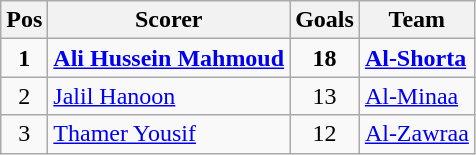<table class="wikitable">
<tr>
<th>Pos</th>
<th>Scorer</th>
<th>Goals</th>
<th>Team</th>
</tr>
<tr>
<td align=center><strong>1</strong></td>
<td><strong><a href='#'>Ali Hussein Mahmoud</a></strong></td>
<td align=center><strong>18</strong></td>
<td><strong><a href='#'>Al-Shorta</a></strong></td>
</tr>
<tr>
<td align=center>2</td>
<td><a href='#'>Jalil Hanoon</a></td>
<td align=center>13</td>
<td><a href='#'>Al-Minaa</a></td>
</tr>
<tr>
<td align=center>3</td>
<td><a href='#'>Thamer Yousif</a></td>
<td align=center>12</td>
<td><a href='#'>Al-Zawraa</a></td>
</tr>
</table>
